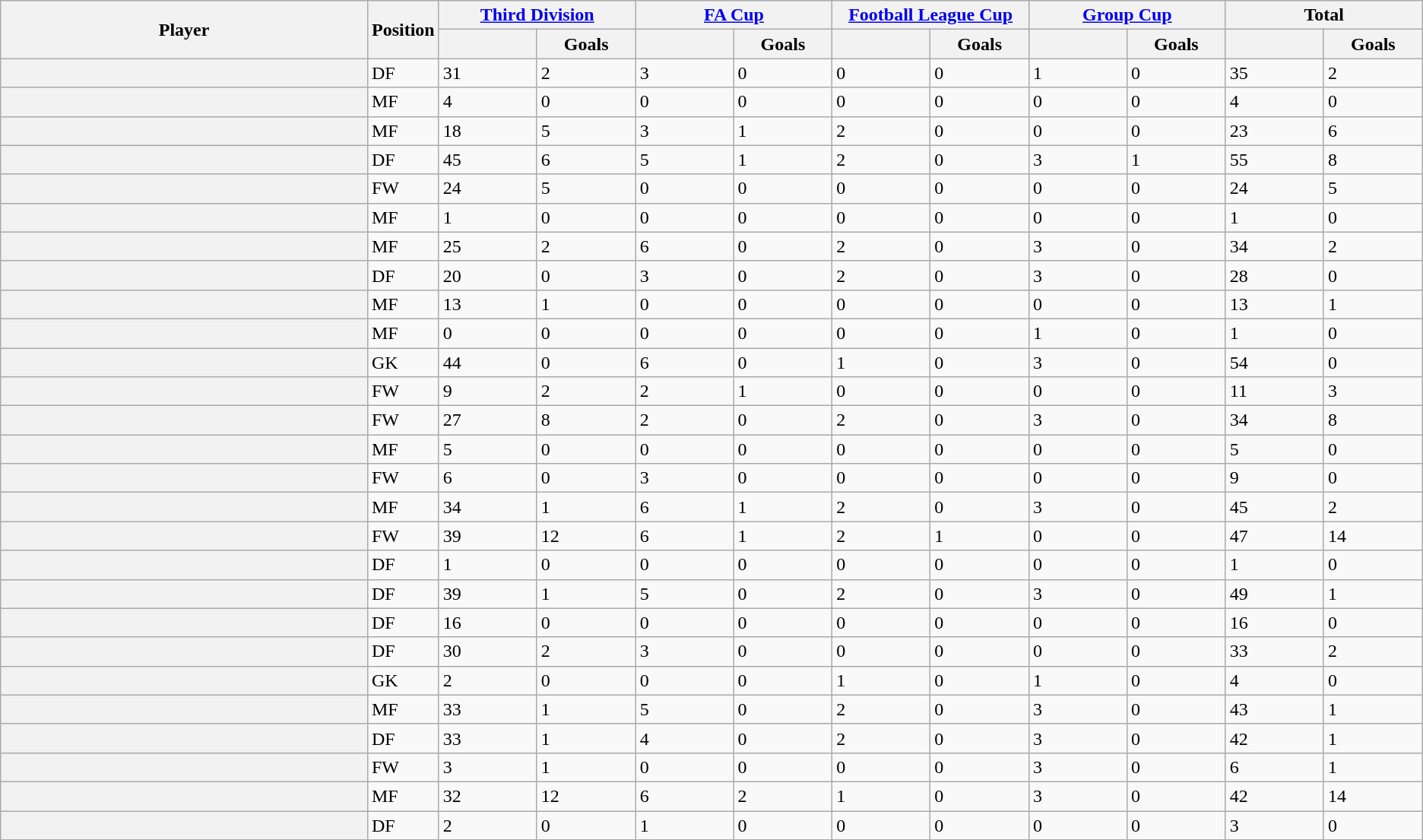<table class="wikitable plainrowheaders sortable">
<tr>
<th rowspan=2 style="width:20em"scope=col>Player</th>
<th rowspan=2>Position</th>
<th colspan=2 style="width:10em"scope=col><a href='#'>Third Division</a></th>
<th colspan=2 style="width:10em"scope=col><a href='#'>FA Cup</a></th>
<th colspan=2 style="width:10em"scope=col><a href='#'>Football League Cup</a></th>
<th colspan=2 style="width:10em"scope=col><a href='#'>Group Cup</a></th>
<th colspan=2 style="width:10em"scope=col>Total</th>
</tr>
<tr>
<th style="width:5em"></th>
<th style="width:5em">Goals</th>
<th style="width:5em"></th>
<th style="width:5em">Goals</th>
<th style="width:5em"></th>
<th style="width:5em">Goals</th>
<th style="width:5em"></th>
<th style="width:5em">Goals</th>
<th style="width:5em"></th>
<th style="width:5em">Goals</th>
</tr>
<tr>
<th scope=row></th>
<td>DF</td>
<td>31</td>
<td>2</td>
<td>3</td>
<td>0</td>
<td>0</td>
<td>0</td>
<td>1</td>
<td>0</td>
<td>35</td>
<td>2</td>
</tr>
<tr>
<th scope=row></th>
<td>MF</td>
<td>4</td>
<td>0</td>
<td>0</td>
<td>0</td>
<td>0</td>
<td>0</td>
<td>0</td>
<td>0</td>
<td>4</td>
<td>0</td>
</tr>
<tr>
<th scope=row></th>
<td>MF</td>
<td>18</td>
<td>5</td>
<td>3</td>
<td>1</td>
<td>2</td>
<td>0</td>
<td>0</td>
<td>0</td>
<td>23</td>
<td>6</td>
</tr>
<tr>
<th scope=row></th>
<td>DF</td>
<td>45</td>
<td>6</td>
<td>5</td>
<td>1</td>
<td>2</td>
<td>0</td>
<td>3</td>
<td>1</td>
<td>55</td>
<td>8</td>
</tr>
<tr>
<th scope=row></th>
<td>FW</td>
<td>24</td>
<td>5</td>
<td>0</td>
<td>0</td>
<td>0</td>
<td>0</td>
<td>0</td>
<td>0</td>
<td>24</td>
<td>5</td>
</tr>
<tr>
<th scope=row></th>
<td>MF</td>
<td>1</td>
<td>0</td>
<td>0</td>
<td>0</td>
<td>0</td>
<td>0</td>
<td>0</td>
<td>0</td>
<td>1</td>
<td>0</td>
</tr>
<tr>
<th scope=row></th>
<td>MF</td>
<td>25</td>
<td>2</td>
<td>6</td>
<td>0</td>
<td>2</td>
<td>0</td>
<td>3</td>
<td>0</td>
<td>34</td>
<td>2</td>
</tr>
<tr>
<th scope=row></th>
<td>DF</td>
<td>20</td>
<td>0</td>
<td>3</td>
<td>0</td>
<td>2</td>
<td>0</td>
<td>3</td>
<td>0</td>
<td>28</td>
<td>0</td>
</tr>
<tr>
<th scope=row></th>
<td>MF</td>
<td>13</td>
<td>1</td>
<td>0</td>
<td>0</td>
<td>0</td>
<td>0</td>
<td>0</td>
<td>0</td>
<td>13</td>
<td>1</td>
</tr>
<tr>
<th scope=row></th>
<td>MF</td>
<td>0</td>
<td>0</td>
<td>0</td>
<td>0</td>
<td>0</td>
<td>0</td>
<td>1</td>
<td>0</td>
<td>1</td>
<td>0</td>
</tr>
<tr>
<th scope=row></th>
<td>GK</td>
<td>44</td>
<td>0</td>
<td>6</td>
<td>0</td>
<td>1</td>
<td>0</td>
<td>3</td>
<td>0</td>
<td>54</td>
<td>0</td>
</tr>
<tr>
<th scope=row></th>
<td>FW</td>
<td>9</td>
<td>2</td>
<td>2</td>
<td>1</td>
<td>0</td>
<td>0</td>
<td>0</td>
<td>0</td>
<td>11</td>
<td>3</td>
</tr>
<tr>
<th scope=row></th>
<td>FW</td>
<td>27</td>
<td>8</td>
<td>2</td>
<td>0</td>
<td>2</td>
<td>0</td>
<td>3</td>
<td>0</td>
<td>34</td>
<td>8</td>
</tr>
<tr>
<th scope=row></th>
<td>MF</td>
<td>5</td>
<td>0</td>
<td>0</td>
<td>0</td>
<td>0</td>
<td>0</td>
<td>0</td>
<td>0</td>
<td>5</td>
<td>0</td>
</tr>
<tr>
<th scope=row></th>
<td>FW</td>
<td>6</td>
<td>0</td>
<td>3</td>
<td>0</td>
<td>0</td>
<td>0</td>
<td>0</td>
<td>0</td>
<td>9</td>
<td>0</td>
</tr>
<tr>
<th scope=row></th>
<td>MF</td>
<td>34</td>
<td>1</td>
<td>6</td>
<td>1</td>
<td>2</td>
<td>0</td>
<td>3</td>
<td>0</td>
<td>45</td>
<td>2</td>
</tr>
<tr>
<th scope=row></th>
<td>FW</td>
<td>39</td>
<td>12</td>
<td>6</td>
<td>1</td>
<td>2</td>
<td>1</td>
<td>0</td>
<td>0</td>
<td>47</td>
<td>14</td>
</tr>
<tr>
<th scope=row></th>
<td>DF</td>
<td>1</td>
<td>0</td>
<td>0</td>
<td>0</td>
<td>0</td>
<td>0</td>
<td>0</td>
<td>0</td>
<td>1</td>
<td>0</td>
</tr>
<tr>
<th scope=row></th>
<td>DF</td>
<td>39</td>
<td>1</td>
<td>5</td>
<td>0</td>
<td>2</td>
<td>0</td>
<td>3</td>
<td>0</td>
<td>49</td>
<td>1</td>
</tr>
<tr>
<th scope=row></th>
<td>DF</td>
<td>16</td>
<td>0</td>
<td>0</td>
<td>0</td>
<td>0</td>
<td>0</td>
<td>0</td>
<td>0</td>
<td>16</td>
<td>0</td>
</tr>
<tr>
<th scope=row></th>
<td>DF</td>
<td>30</td>
<td>2</td>
<td>3</td>
<td>0</td>
<td>0</td>
<td>0</td>
<td>0</td>
<td>0</td>
<td>33</td>
<td>2</td>
</tr>
<tr>
<th scope=row></th>
<td>GK</td>
<td>2</td>
<td>0</td>
<td>0</td>
<td>0</td>
<td>1</td>
<td>0</td>
<td>1</td>
<td>0</td>
<td>4</td>
<td>0</td>
</tr>
<tr>
<th scope=row></th>
<td>MF</td>
<td>33</td>
<td>1</td>
<td>5</td>
<td>0</td>
<td>2</td>
<td>0</td>
<td>3</td>
<td>0</td>
<td>43</td>
<td>1</td>
</tr>
<tr>
<th scope=row></th>
<td>DF</td>
<td>33</td>
<td>1</td>
<td>4</td>
<td>0</td>
<td>2</td>
<td>0</td>
<td>3</td>
<td>0</td>
<td>42</td>
<td>1</td>
</tr>
<tr>
<th scope=row></th>
<td>FW</td>
<td>3</td>
<td>1</td>
<td>0</td>
<td>0</td>
<td>0</td>
<td>0</td>
<td>3</td>
<td>0</td>
<td>6</td>
<td>1</td>
</tr>
<tr>
<th scope=row></th>
<td>MF</td>
<td>32</td>
<td>12</td>
<td>6</td>
<td>2</td>
<td>1</td>
<td>0</td>
<td>3</td>
<td>0</td>
<td>42</td>
<td>14</td>
</tr>
<tr>
<th scope=row></th>
<td>DF</td>
<td>2</td>
<td>0</td>
<td>1</td>
<td>0</td>
<td>0</td>
<td>0</td>
<td>0</td>
<td>0</td>
<td>3</td>
<td>0</td>
</tr>
</table>
